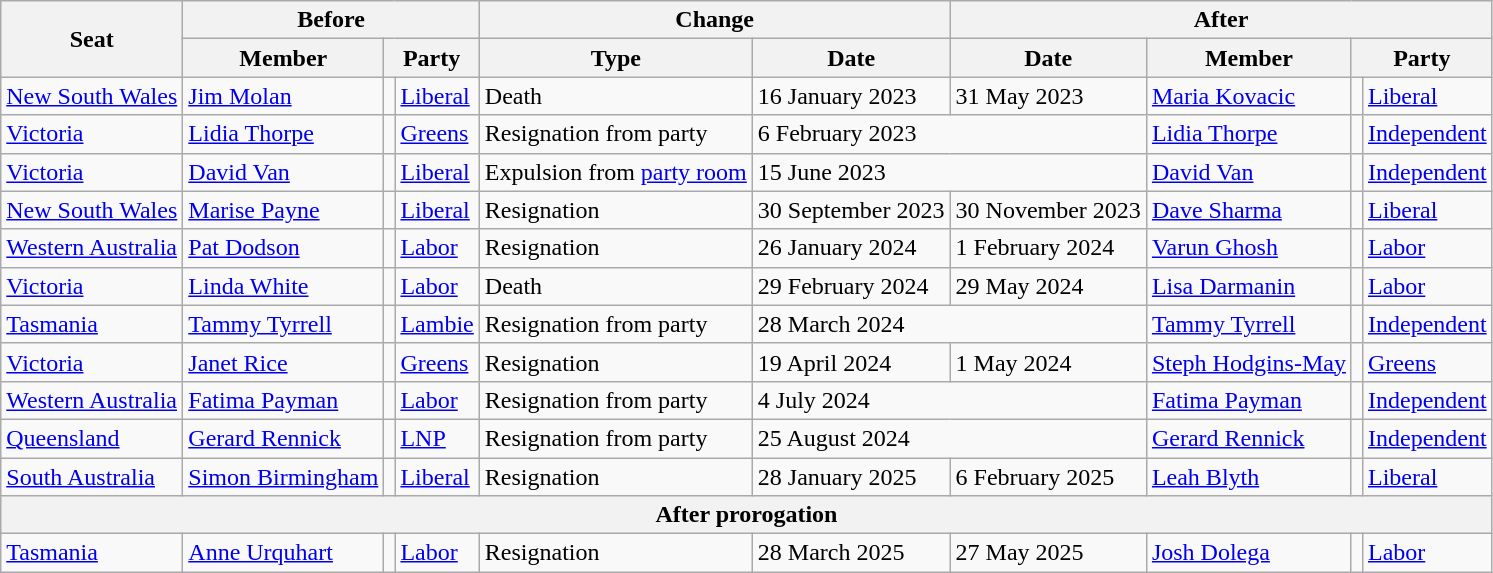<table class="wikitable sortable" style="border: none;">
<tr>
<th rowspan="2">Seat</th>
<th colspan="3">Before</th>
<th colspan="2">Change</th>
<th colspan="4">After</th>
</tr>
<tr>
<th>Member</th>
<th colspan="2">Party</th>
<th>Type</th>
<th>Date</th>
<th>Date</th>
<th>Member</th>
<th colspan="2">Party</th>
</tr>
<tr>
<td><a href='#'>New South Wales</a></td>
<td><a href='#'>Jim Molan</a></td>
<td></td>
<td><a href='#'>Liberal</a></td>
<td>Death</td>
<td>16 January 2023</td>
<td>31 May 2023</td>
<td><a href='#'>Maria Kovacic</a></td>
<td></td>
<td><a href='#'>Liberal</a></td>
</tr>
<tr>
<td><a href='#'>Victoria</a></td>
<td><a href='#'>Lidia Thorpe</a></td>
<td></td>
<td><a href='#'>Greens</a></td>
<td>Resignation from party</td>
<td colspan="2">6 February 2023</td>
<td><a href='#'>Lidia Thorpe</a></td>
<td></td>
<td><a href='#'>Independent</a></td>
</tr>
<tr>
<td><a href='#'>Victoria</a></td>
<td><a href='#'>David Van</a></td>
<td></td>
<td><a href='#'>Liberal</a></td>
<td>Expulsion from <a href='#'>party room</a></td>
<td colspan="2">15 June 2023</td>
<td><a href='#'>David Van</a></td>
<td></td>
<td><a href='#'>Independent</a></td>
</tr>
<tr>
<td><a href='#'>New South Wales</a></td>
<td><a href='#'>Marise Payne</a></td>
<td></td>
<td><a href='#'>Liberal</a></td>
<td>Resignation</td>
<td>30 September 2023</td>
<td>30 November 2023</td>
<td><a href='#'>Dave Sharma</a></td>
<td></td>
<td><a href='#'>Liberal</a></td>
</tr>
<tr>
<td><a href='#'>Western Australia</a></td>
<td><a href='#'>Pat Dodson</a></td>
<td></td>
<td><a href='#'>Labor</a></td>
<td>Resignation</td>
<td>26 January 2024</td>
<td>1 February 2024</td>
<td><a href='#'>Varun Ghosh</a></td>
<td></td>
<td><a href='#'>Labor</a></td>
</tr>
<tr>
<td><a href='#'>Victoria</a></td>
<td><a href='#'>Linda White</a></td>
<td></td>
<td><a href='#'>Labor</a></td>
<td>Death</td>
<td>29 February 2024</td>
<td>29 May 2024</td>
<td><a href='#'>Lisa Darmanin</a></td>
<td></td>
<td><a href='#'>Labor</a></td>
</tr>
<tr>
<td><a href='#'>Tasmania</a></td>
<td><a href='#'>Tammy Tyrrell</a></td>
<td></td>
<td><a href='#'>Lambie</a></td>
<td>Resignation from party</td>
<td colspan="2">28 March 2024</td>
<td><a href='#'>Tammy Tyrrell</a></td>
<td></td>
<td><a href='#'>Independent</a></td>
</tr>
<tr>
<td><a href='#'>Victoria</a></td>
<td><a href='#'>Janet Rice</a></td>
<td></td>
<td><a href='#'>Greens</a></td>
<td>Resignation</td>
<td>19 April 2024</td>
<td>1 May 2024</td>
<td><a href='#'>Steph Hodgins-May</a></td>
<td></td>
<td><a href='#'>Greens</a></td>
</tr>
<tr>
<td><a href='#'>Western Australia</a></td>
<td><a href='#'>Fatima Payman</a></td>
<td></td>
<td><a href='#'>Labor</a></td>
<td>Resignation from party</td>
<td colspan="2">4 July 2024</td>
<td><a href='#'>Fatima Payman</a></td>
<td></td>
<td><a href='#'>Independent</a></td>
</tr>
<tr>
<td><a href='#'>Queensland</a></td>
<td><a href='#'>Gerard Rennick</a></td>
<td></td>
<td><a href='#'>LNP</a></td>
<td>Resignation from party</td>
<td colspan="2">25 August 2024</td>
<td><a href='#'>Gerard Rennick</a></td>
<td></td>
<td><a href='#'>Independent</a></td>
</tr>
<tr>
<td><a href='#'>South Australia</a></td>
<td><a href='#'>Simon Birmingham</a></td>
<td></td>
<td><a href='#'>Liberal</a></td>
<td>Resignation</td>
<td>28 January 2025</td>
<td>6 February 2025</td>
<td><a href='#'>Leah Blyth</a></td>
<td></td>
<td><a href='#'>Liberal</a></td>
</tr>
<tr>
<th colspan="10">After prorogation</th>
</tr>
<tr>
<td><a href='#'>Tasmania</a></td>
<td><a href='#'>Anne Urquhart</a></td>
<td></td>
<td><a href='#'>Labor</a></td>
<td>Resignation</td>
<td>28 March 2025</td>
<td>27 May 2025</td>
<td><a href='#'>Josh Dolega</a></td>
<td></td>
<td><a href='#'>Labor</a></td>
</tr>
</table>
